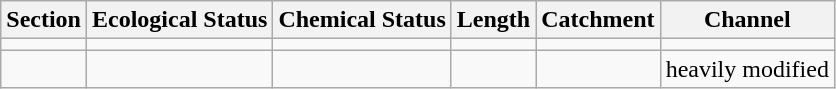<table class="wikitable">
<tr>
<th>Section</th>
<th>Ecological Status</th>
<th>Chemical Status</th>
<th>Length</th>
<th>Catchment</th>
<th>Channel</th>
</tr>
<tr>
<td></td>
<td></td>
<td></td>
<td></td>
<td></td>
<td></td>
</tr>
<tr>
<td></td>
<td></td>
<td></td>
<td></td>
<td></td>
<td>heavily modified</td>
</tr>
</table>
